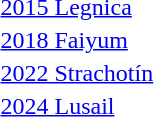<table>
<tr>
<td><a href='#'>2015 Legnica</a></td>
<td></td>
<td></td>
<td></td>
</tr>
<tr>
<td><a href='#'>2018 Faiyum</a></td>
<td></td>
<td></td>
<td></td>
</tr>
<tr>
<td><a href='#'>2022 Strachotín</a></td>
<td></td>
<td></td>
<td></td>
</tr>
<tr>
<td><a href='#'>2024 Lusail</a></td>
<td></td>
<td></td>
<td></td>
</tr>
</table>
